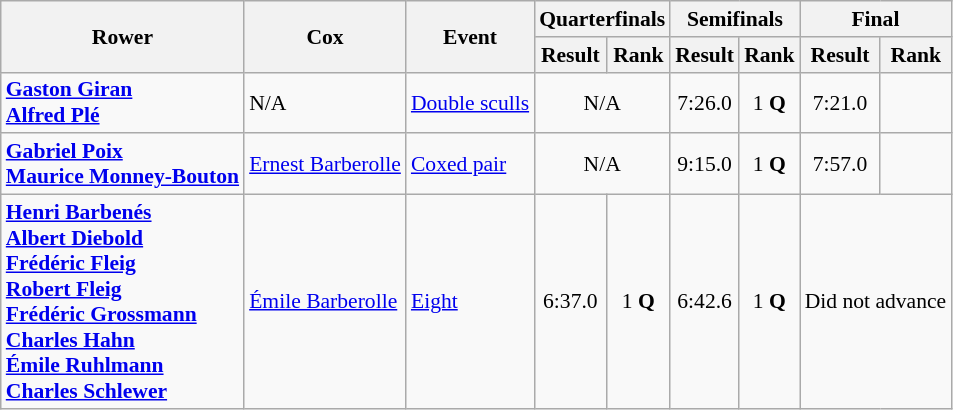<table class=wikitable style="font-size:90%">
<tr>
<th rowspan=2>Rower</th>
<th rowspan=2>Cox</th>
<th rowspan=2>Event</th>
<th colspan=2>Quarterfinals</th>
<th colspan=2>Semifinals</th>
<th colspan=2>Final</th>
</tr>
<tr>
<th>Result</th>
<th>Rank</th>
<th>Result</th>
<th>Rank</th>
<th>Result</th>
<th>Rank</th>
</tr>
<tr>
<td><strong><a href='#'>Gaston Giran</a> <br> <a href='#'>Alfred Plé</a></strong></td>
<td>N/A</td>
<td><a href='#'>Double sculls</a></td>
<td align=center colspan=2>N/A</td>
<td align=center>7:26.0</td>
<td align=center>1 <strong>Q</strong></td>
<td align=center>7:21.0</td>
<td align=center></td>
</tr>
<tr>
<td><strong><a href='#'>Gabriel Poix</a> <br> <a href='#'>Maurice Monney-Bouton</a></strong></td>
<td><a href='#'>Ernest Barberolle</a></td>
<td><a href='#'>Coxed pair</a></td>
<td align=center colspan=2>N/A</td>
<td align=center>9:15.0</td>
<td align=center>1 <strong>Q</strong></td>
<td align=center>7:57.0</td>
<td align=center></td>
</tr>
<tr>
<td><strong><a href='#'>Henri Barbenés</a> <br> <a href='#'>Albert Diebold</a> <br> <a href='#'>Frédéric Fleig</a> <br> <a href='#'>Robert Fleig</a> <br> <a href='#'>Frédéric Grossmann</a> <br> <a href='#'>Charles Hahn</a> <br> <a href='#'>Émile Ruhlmann</a> <br> <a href='#'>Charles Schlewer</a></strong></td>
<td><a href='#'>Émile Barberolle</a></td>
<td><a href='#'>Eight</a></td>
<td align=center>6:37.0</td>
<td align=center>1 <strong>Q</strong></td>
<td align=center>6:42.6</td>
<td align=center>1 <strong>Q</strong></td>
<td align=center colspan=2>Did not advance</td>
</tr>
</table>
